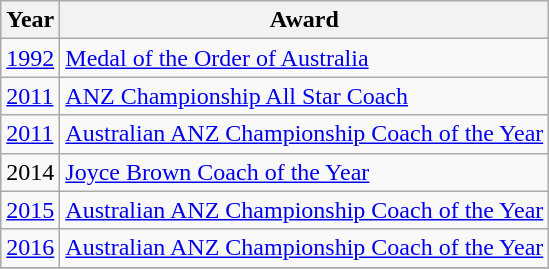<table class="wikitable collapsible">
<tr>
<th>Year</th>
<th>Award</th>
</tr>
<tr>
<td><a href='#'>1992</a></td>
<td><a href='#'>Medal of the Order of Australia</a></td>
</tr>
<tr>
<td><a href='#'>2011</a></td>
<td><a href='#'>ANZ Championship All Star Coach</a></td>
</tr>
<tr>
<td><a href='#'>2011</a></td>
<td><a href='#'>Australian ANZ Championship Coach of the Year</a></td>
</tr>
<tr>
<td>2014</td>
<td><a href='#'>Joyce Brown Coach of the Year</a></td>
</tr>
<tr>
<td><a href='#'>2015</a></td>
<td><a href='#'>Australian ANZ Championship Coach of the Year</a></td>
</tr>
<tr>
<td><a href='#'>2016</a></td>
<td><a href='#'>Australian ANZ Championship Coach of the Year</a></td>
</tr>
<tr>
</tr>
</table>
